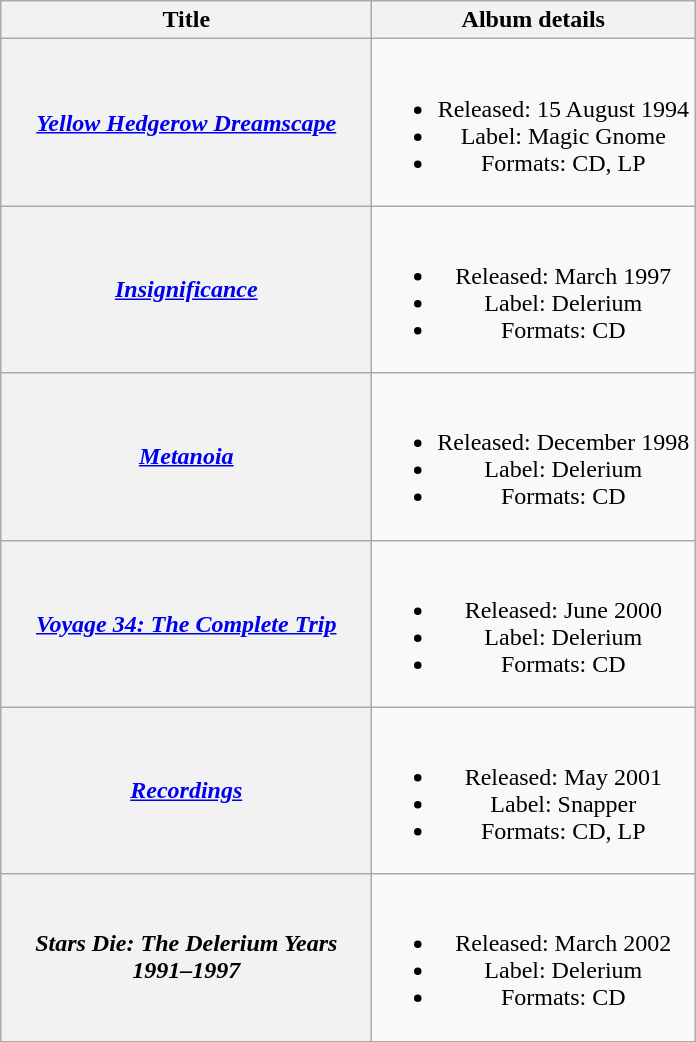<table class="wikitable plainrowheaders" style="text-align:center;">
<tr>
<th scope="col" style="width:15em;">Title</th>
<th scope="col">Album details</th>
</tr>
<tr>
<th scope="row"><em><a href='#'>Yellow Hedgerow Dreamscape</a></em></th>
<td><br><ul><li>Released: 15 August 1994</li><li>Label: Magic Gnome</li><li>Formats: CD, LP</li></ul></td>
</tr>
<tr>
<th scope="row"><em><a href='#'>Insignificance</a></em></th>
<td><br><ul><li>Released: March 1997</li><li>Label: Delerium</li><li>Formats: CD</li></ul></td>
</tr>
<tr>
<th scope="row"><em><a href='#'>Metanoia</a></em></th>
<td><br><ul><li>Released: December 1998</li><li>Label: Delerium</li><li>Formats: CD</li></ul></td>
</tr>
<tr>
<th scope="row"><em><a href='#'>Voyage 34: The Complete Trip</a></em></th>
<td><br><ul><li>Released: June 2000</li><li>Label: Delerium</li><li>Formats: CD</li></ul></td>
</tr>
<tr>
<th scope="row"><em><a href='#'>Recordings</a></em></th>
<td><br><ul><li>Released: May 2001</li><li>Label: Snapper</li><li>Formats: CD, LP</li></ul></td>
</tr>
<tr>
<th scope="row"><em>Stars Die: The Delerium Years 1991–1997</em></th>
<td><br><ul><li>Released: March 2002</li><li>Label: Delerium</li><li>Formats: CD</li></ul></td>
</tr>
</table>
